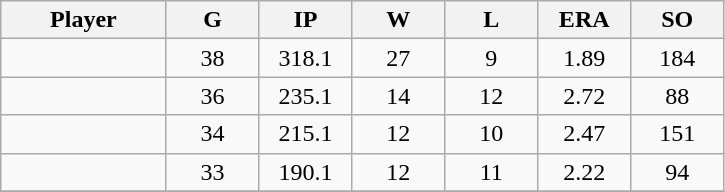<table class="wikitable sortable">
<tr>
<th bgcolor="#DDDDFF" width="16%">Player</th>
<th bgcolor="#DDDDFF" width="9%">G</th>
<th bgcolor="#DDDDFF" width="9%">IP</th>
<th bgcolor="#DDDDFF" width="9%">W</th>
<th bgcolor="#DDDDFF" width="9%">L</th>
<th bgcolor="#DDDDFF" width="9%">ERA</th>
<th bgcolor="#DDDDFF" width="9%">SO</th>
</tr>
<tr align="center">
<td></td>
<td>38</td>
<td>318.1</td>
<td>27</td>
<td>9</td>
<td>1.89</td>
<td>184</td>
</tr>
<tr align="center">
<td></td>
<td>36</td>
<td>235.1</td>
<td>14</td>
<td>12</td>
<td>2.72</td>
<td>88</td>
</tr>
<tr align="center">
<td></td>
<td>34</td>
<td>215.1</td>
<td>12</td>
<td>10</td>
<td>2.47</td>
<td>151</td>
</tr>
<tr align="center">
<td></td>
<td>33</td>
<td>190.1</td>
<td>12</td>
<td>11</td>
<td>2.22</td>
<td>94</td>
</tr>
<tr align="center">
</tr>
</table>
